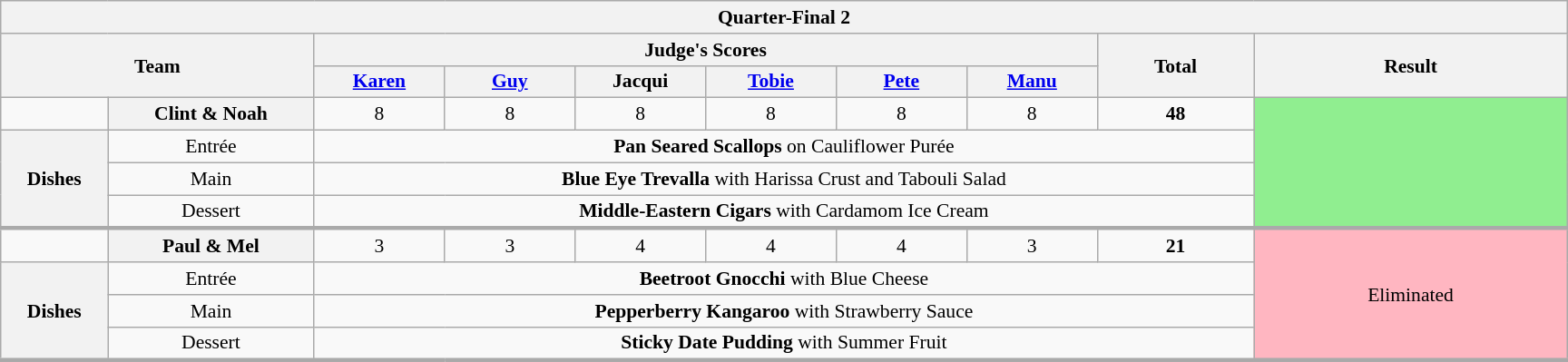<table class="wikitable plainrowheaders" style="margin:1em auto; text-align:center; font-size:90%; width:80em;">
<tr>
<th colspan="10" >Quarter-Final 2</th>
</tr>
<tr>
<th rowspan="2" style="width:20%;" colspan="2">Team</th>
<th colspan="6" style="width:50%;">Judge's Scores</th>
<th rowspan="2" style="width:10%;">Total<br></th>
<th rowspan="2" style="width:20%;">Result</th>
</tr>
<tr>
<th style="width:50px;"><a href='#'>Karen</a></th>
<th style="width:50px;"><a href='#'>Guy</a></th>
<th style="width:50px;">Jacqui</th>
<th style="width:50px;"><a href='#'>Tobie</a></th>
<th style="width:50px;"><a href='#'>Pete</a></th>
<th style="width:50px;"><a href='#'>Manu</a></th>
</tr>
<tr>
<td></td>
<th>Clint & Noah</th>
<td>8</td>
<td>8</td>
<td>8</td>
<td>8</td>
<td>8</td>
<td>8</td>
<td><strong>48</strong></td>
<td rowspan="4" style="background:lightgreen;"></td>
</tr>
<tr>
<th rowspan="3">Dishes</th>
<td>Entrée</td>
<td colspan="7"><strong>Pan Seared Scallops</strong> on Cauliflower Purée</td>
</tr>
<tr>
<td>Main</td>
<td colspan="7"><strong>Blue Eye Trevalla</strong> with Harissa Crust and Tabouli Salad</td>
</tr>
<tr>
<td>Dessert</td>
<td colspan="7"><strong>Middle-Eastern Cigars</strong> with Cardamom Ice Cream</td>
</tr>
<tr style="border-top:3px solid #aaa;">
<td></td>
<th>Paul & Mel</th>
<td>3</td>
<td>3</td>
<td>4</td>
<td>4</td>
<td>4</td>
<td>3</td>
<td><strong>21</strong></td>
<td rowspan="4" style="background:lightpink">Eliminated</td>
</tr>
<tr>
<th rowspan="3">Dishes</th>
<td>Entrée</td>
<td colspan="7"><strong>Beetroot Gnocchi</strong> with Blue Cheese</td>
</tr>
<tr>
<td>Main</td>
<td colspan="7"><strong>Pepperberry Kangaroo</strong> with Strawberry Sauce</td>
</tr>
<tr>
<td>Dessert</td>
<td colspan="7"><strong>Sticky Date Pudding</strong> with Summer Fruit</td>
</tr>
<tr style="border-top:3px solid #aaa;">
</tr>
</table>
